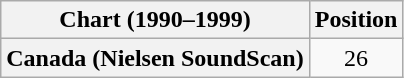<table class="wikitable plainrowheaders" style="text-align:center">
<tr>
<th scope="col">Chart (1990–1999)</th>
<th scope="col">Position</th>
</tr>
<tr>
<th scope="row">Canada (Nielsen SoundScan)</th>
<td>26</td>
</tr>
</table>
